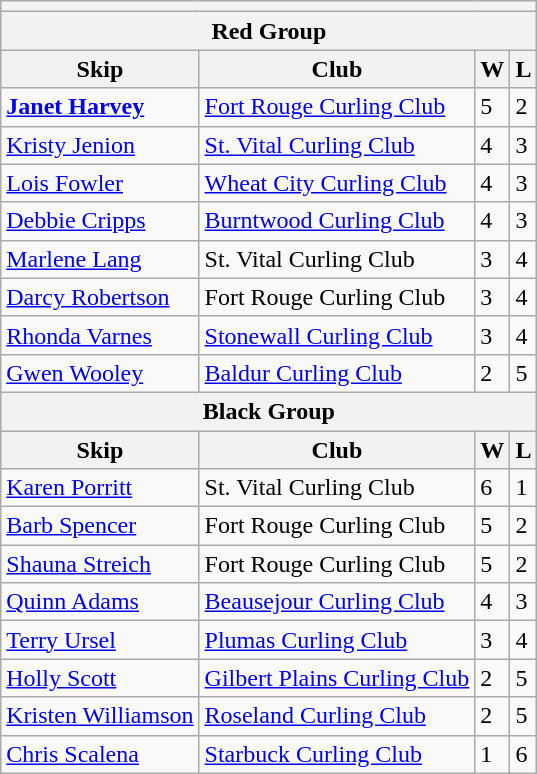<table class="wikitable">
<tr>
<th align="center" colspan=4></th>
</tr>
<tr>
<th align="center" colspan=4>Red Group</th>
</tr>
<tr>
<th>Skip</th>
<th>Club</th>
<th>W</th>
<th>L</th>
</tr>
<tr>
<td><strong><a href='#'>Janet Harvey</a></strong></td>
<td><a href='#'>Fort Rouge Curling Club</a></td>
<td>5</td>
<td>2</td>
</tr>
<tr>
<td><a href='#'>Kristy Jenion</a></td>
<td><a href='#'>St. Vital Curling Club</a></td>
<td>4</td>
<td>3</td>
</tr>
<tr>
<td><a href='#'>Lois Fowler</a></td>
<td><a href='#'>Wheat City Curling Club</a></td>
<td>4</td>
<td>3</td>
</tr>
<tr>
<td><a href='#'>Debbie Cripps</a></td>
<td><a href='#'>Burntwood Curling Club</a></td>
<td>4</td>
<td>3</td>
</tr>
<tr>
<td><a href='#'>Marlene Lang</a></td>
<td>St. Vital Curling Club</td>
<td>3</td>
<td>4</td>
</tr>
<tr>
<td><a href='#'>Darcy Robertson</a></td>
<td>Fort Rouge Curling Club</td>
<td>3</td>
<td>4</td>
</tr>
<tr>
<td><a href='#'>Rhonda Varnes</a></td>
<td><a href='#'>Stonewall Curling Club</a></td>
<td>3</td>
<td>4</td>
</tr>
<tr>
<td><a href='#'>Gwen Wooley</a></td>
<td><a href='#'>Baldur Curling Club</a></td>
<td>2</td>
<td>5</td>
</tr>
<tr>
<th align="center" colspan=4>Black Group</th>
</tr>
<tr>
<th>Skip</th>
<th>Club</th>
<th>W</th>
<th>L</th>
</tr>
<tr>
<td><a href='#'>Karen Porritt</a></td>
<td>St. Vital Curling Club</td>
<td>6</td>
<td>1</td>
</tr>
<tr>
<td><a href='#'>Barb Spencer</a></td>
<td>Fort Rouge Curling Club</td>
<td>5</td>
<td>2</td>
</tr>
<tr>
<td><a href='#'>Shauna Streich</a></td>
<td>Fort Rouge Curling Club</td>
<td>5</td>
<td>2</td>
</tr>
<tr>
<td><a href='#'>Quinn Adams</a></td>
<td><a href='#'>Beausejour Curling Club</a></td>
<td>4</td>
<td>3</td>
</tr>
<tr>
<td><a href='#'>Terry Ursel</a></td>
<td><a href='#'>Plumas Curling Club</a></td>
<td>3</td>
<td>4</td>
</tr>
<tr>
<td><a href='#'>Holly Scott</a></td>
<td><a href='#'>Gilbert Plains Curling Club</a></td>
<td>2</td>
<td>5</td>
</tr>
<tr>
<td><a href='#'>Kristen Williamson</a></td>
<td><a href='#'>Roseland Curling Club</a></td>
<td>2</td>
<td>5</td>
</tr>
<tr>
<td><a href='#'>Chris Scalena</a></td>
<td><a href='#'>Starbuck Curling Club</a></td>
<td>1</td>
<td>6</td>
</tr>
</table>
